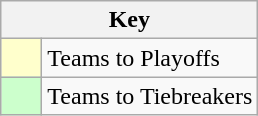<table class="wikitable" style="text-align: center;">
<tr>
<th colspan=2>Key</th>
</tr>
<tr>
<td style="background:#ffc; width:20px;"></td>
<td align=left>Teams to Playoffs</td>
</tr>
<tr>
<td style="background:#ccffcc; width:20px;"></td>
<td align=left>Teams to Tiebreakers</td>
</tr>
</table>
